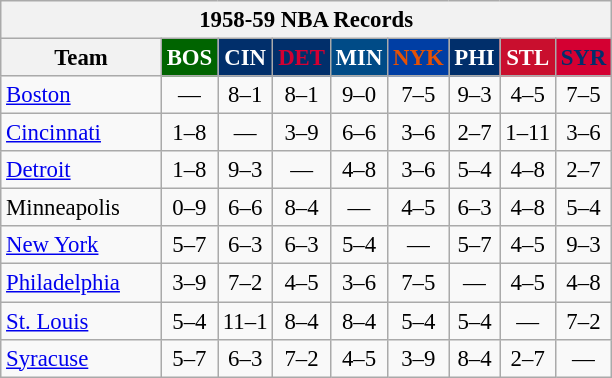<table class="wikitable" style="font-size:95%; text-align:center;">
<tr>
<th colspan=9>1958-59 NBA Records</th>
</tr>
<tr>
<th width=100>Team</th>
<th style="background:#006400;color:#FFFFFF;width=35">BOS</th>
<th style="background:#012F6B;color:#FFFFFF;width=35">CIN</th>
<th style="background:#012F6B;color:#D40032;width=35">DET</th>
<th style="background:#004B87;color:#FFFFFF;width=35">MIN</th>
<th style="background:#003EA4;color:#E45206;width=35">NYK</th>
<th style="background:#012F6B;color:#FFFFFF;width=35">PHI</th>
<th style="background:#C90F2E;color:#FFFFFF;width=35">STL</th>
<th style="background:#D40032;color:#022E6B;width=35">SYR</th>
</tr>
<tr>
<td style="text-align:left;"><a href='#'>Boston</a></td>
<td>—</td>
<td>8–1</td>
<td>8–1</td>
<td>9–0</td>
<td>7–5</td>
<td>9–3</td>
<td>4–5</td>
<td>7–5</td>
</tr>
<tr>
<td style="text-align:left;"><a href='#'>Cincinnati</a></td>
<td>1–8</td>
<td>—</td>
<td>3–9</td>
<td>6–6</td>
<td>3–6</td>
<td>2–7</td>
<td>1–11</td>
<td>3–6</td>
</tr>
<tr>
<td style="text-align:left;"><a href='#'>Detroit</a></td>
<td>1–8</td>
<td>9–3</td>
<td>—</td>
<td>4–8</td>
<td>3–6</td>
<td>5–4</td>
<td>4–8</td>
<td>2–7</td>
</tr>
<tr>
<td style="text-align:left;">Minneapolis</td>
<td>0–9</td>
<td>6–6</td>
<td>8–4</td>
<td>—</td>
<td>4–5</td>
<td>6–3</td>
<td>4–8</td>
<td>5–4</td>
</tr>
<tr>
<td style="text-align:left;"><a href='#'>New York</a></td>
<td>5–7</td>
<td>6–3</td>
<td>6–3</td>
<td>5–4</td>
<td>—</td>
<td>5–7</td>
<td>4–5</td>
<td>9–3</td>
</tr>
<tr>
<td style="text-align:left;"><a href='#'>Philadelphia</a></td>
<td>3–9</td>
<td>7–2</td>
<td>4–5</td>
<td>3–6</td>
<td>7–5</td>
<td>—</td>
<td>4–5</td>
<td>4–8</td>
</tr>
<tr>
<td style="text-align:left;"><a href='#'>St. Louis</a></td>
<td>5–4</td>
<td>11–1</td>
<td>8–4</td>
<td>8–4</td>
<td>5–4</td>
<td>5–4</td>
<td>—</td>
<td>7–2</td>
</tr>
<tr>
<td style="text-align:left;"><a href='#'>Syracuse</a></td>
<td>5–7</td>
<td>6–3</td>
<td>7–2</td>
<td>4–5</td>
<td>3–9</td>
<td>8–4</td>
<td>2–7</td>
<td>—</td>
</tr>
</table>
